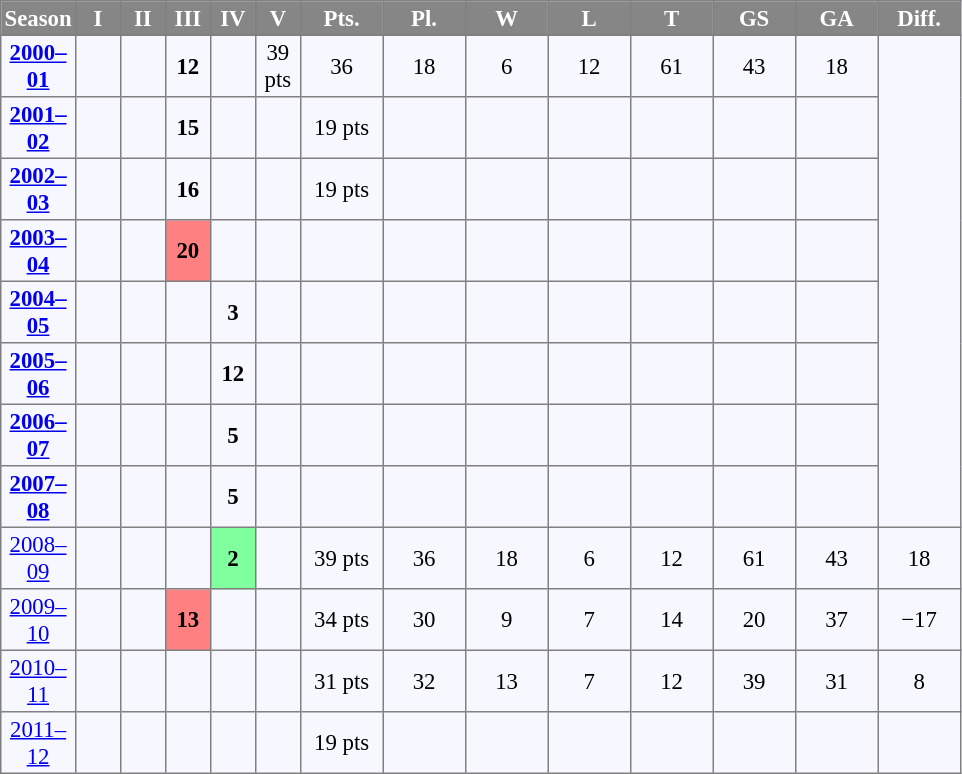<table bgcolor="#f7f8ff" cellpadding="2" cellspacing="2" border="1" style="font-size: 95%; border: gray solid 1px; border-collapse: collapse; text-align:center">
<tr bgcolor="#868686" style="color: #ffffff">
<td width="20" align="center"><strong>Season</strong></td>
<td width="25" align="center"><strong>I</strong></td>
<td width="25" align="center"><strong>II</strong></td>
<td width="25" align="center"><strong>III</strong></td>
<td width="25" align="center"><strong>IV</strong></td>
<td width="25" align="center"><strong>V</strong></td>
<td width="50" align="center"><strong>Pts.</strong></td>
<td width="50" align="center"><strong>Pl.</strong></td>
<td width="50" align="center"><strong>W</strong></td>
<td width="50" align="center"><strong>L</strong></td>
<td width="50" align="center"><strong>T</strong></td>
<td width="50" align="center"><strong>GS</strong></td>
<td width="50" align="center"><strong>GA</strong></td>
<td width="50" align="center"><strong>Diff.</strong></td>
</tr>
<tr>
<td><strong><a href='#'>2000–01</a></strong></td>
<td></td>
<td></td>
<td><strong>12</strong></td>
<td></td>
<td>39 pts</td>
<td>36</td>
<td>18</td>
<td>6</td>
<td>12</td>
<td>61</td>
<td>43</td>
<td>18</td>
</tr>
<tr>
<td><strong><a href='#'>2001–02</a></strong></td>
<td></td>
<td></td>
<td><strong>15</strong></td>
<td></td>
<td></td>
<td>19 pts</td>
<td></td>
<td></td>
<td></td>
<td></td>
<td></td>
<td></td>
</tr>
<tr>
<td><strong><a href='#'>2002–03</a></strong></td>
<td></td>
<td></td>
<td><strong>16</strong></td>
<td></td>
<td></td>
<td>19 pts</td>
<td></td>
<td></td>
<td></td>
<td></td>
<td></td>
<td></td>
</tr>
<tr>
<td><strong><a href='#'>2003–04</a></strong></td>
<td></td>
<td></td>
<td bgcolor="#FF8080"><strong>20</strong></td>
<td></td>
<td></td>
<td></td>
<td></td>
<td></td>
<td></td>
<td></td>
<td></td>
<td></td>
</tr>
<tr>
<td><strong><a href='#'>2004–05</a></strong></td>
<td></td>
<td></td>
<td></td>
<td><strong>3</strong></td>
<td></td>
<td></td>
<td></td>
<td></td>
<td></td>
<td></td>
<td></td>
<td></td>
</tr>
<tr>
<td><strong><a href='#'>2005–06</a></strong></td>
<td></td>
<td></td>
<td></td>
<td><strong>12</strong></td>
<td></td>
<td></td>
<td></td>
<td></td>
<td></td>
<td></td>
<td></td>
<td></td>
</tr>
<tr>
<td><strong><a href='#'>2006–07</a></strong></td>
<td></td>
<td></td>
<td></td>
<td><strong>5</strong></td>
<td></td>
<td></td>
<td></td>
<td></td>
<td></td>
<td></td>
<td></td>
<td></td>
</tr>
<tr>
<td><strong><a href='#'>2007–08</a></strong></td>
<td></td>
<td></td>
<td></td>
<td><strong>5</strong></td>
<td></td>
<td></td>
<td></td>
<td></td>
<td></td>
<td></td>
<td></td>
<td></td>
</tr>
<tr>
<td><a href='#'>2008–09</a></td>
<td></td>
<td></td>
<td></td>
<td bgcolor="#80FF9F"><strong>2</strong></td>
<td></td>
<td>39 pts</td>
<td>36</td>
<td>18</td>
<td>6</td>
<td>12</td>
<td>61</td>
<td>43</td>
<td>18</td>
</tr>
<tr>
<td><a href='#'>2009–10</a></td>
<td></td>
<td></td>
<td bgcolor="#FF8080"><strong>13</strong></td>
<td></td>
<td></td>
<td>34 pts</td>
<td>30</td>
<td>9</td>
<td>7</td>
<td>14</td>
<td>20</td>
<td>37</td>
<td>−17</td>
</tr>
<tr>
<td><a href='#'>2010–11</a></td>
<td></td>
<td></td>
<td></td>
<td></td>
<td></td>
<td>31 pts</td>
<td>32</td>
<td>13</td>
<td>7</td>
<td>12</td>
<td>39</td>
<td>31</td>
<td>8</td>
</tr>
<tr>
<td><a href='#'>2011–12</a></td>
<td></td>
<td></td>
<td></td>
<td></td>
<td></td>
<td>19 pts</td>
<td></td>
<td></td>
<td></td>
<td></td>
<td></td>
<td></td>
</tr>
</table>
